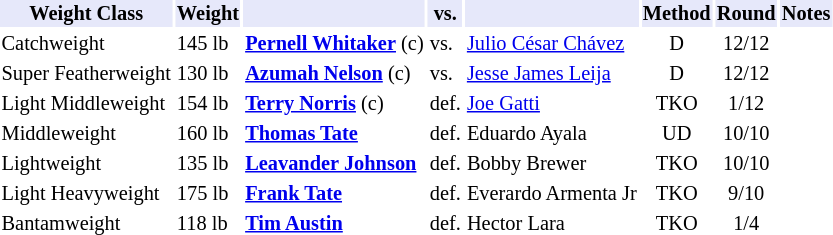<table class="toccolours" style="font-size: 85%;">
<tr>
<th style="background:#e6e8fa; color:#000; text-align:center;">Weight Class</th>
<th style="background:#e6e8fa; color:#000; text-align:center;">Weight</th>
<th style="background:#e6e8fa; color:#000; text-align:center;"></th>
<th style="background:#e6e8fa; color:#000; text-align:center;">vs.</th>
<th style="background:#e6e8fa; color:#000; text-align:center;"></th>
<th style="background:#e6e8fa; color:#000; text-align:center;">Method</th>
<th style="background:#e6e8fa; color:#000; text-align:center;">Round</th>
<th style="background:#e6e8fa; color:#000; text-align:center;">Notes</th>
</tr>
<tr>
<td>Catchweight</td>
<td>145 lb</td>
<td><strong><a href='#'>Pernell Whitaker</a></strong> (c)</td>
<td>vs.</td>
<td><a href='#'>Julio César Chávez</a></td>
<td align=center>D</td>
<td align=center>12/12</td>
<td></td>
</tr>
<tr>
<td>Super Featherweight</td>
<td>130 lb</td>
<td><strong><a href='#'>Azumah Nelson</a></strong> (c)</td>
<td>vs.</td>
<td><a href='#'>Jesse James Leija</a></td>
<td align=center>D</td>
<td align=center>12/12</td>
<td></td>
</tr>
<tr>
<td>Light Middleweight</td>
<td>154 lb</td>
<td><strong><a href='#'>Terry Norris</a></strong> (c)</td>
<td>def.</td>
<td><a href='#'>Joe Gatti</a></td>
<td align=center>TKO</td>
<td align=center>1/12</td>
<td></td>
</tr>
<tr>
<td>Middleweight</td>
<td>160 lb</td>
<td><strong><a href='#'>Thomas Tate</a></strong></td>
<td>def.</td>
<td>Eduardo Ayala</td>
<td align=center>UD</td>
<td align=center>10/10</td>
</tr>
<tr>
<td>Lightweight</td>
<td>135 lb</td>
<td><strong><a href='#'>Leavander Johnson</a></strong></td>
<td>def.</td>
<td>Bobby Brewer</td>
<td align=center>TKO</td>
<td align=center>10/10</td>
</tr>
<tr>
<td>Light Heavyweight</td>
<td>175 lb</td>
<td><strong><a href='#'>Frank Tate</a></strong></td>
<td>def.</td>
<td>Everardo Armenta Jr</td>
<td align=center>TKO</td>
<td align=center>9/10</td>
</tr>
<tr>
<td>Bantamweight</td>
<td>118 lb</td>
<td><strong><a href='#'>Tim Austin</a></strong></td>
<td>def.</td>
<td>Hector Lara</td>
<td align=center>TKO</td>
<td align=center>1/4</td>
</tr>
</table>
